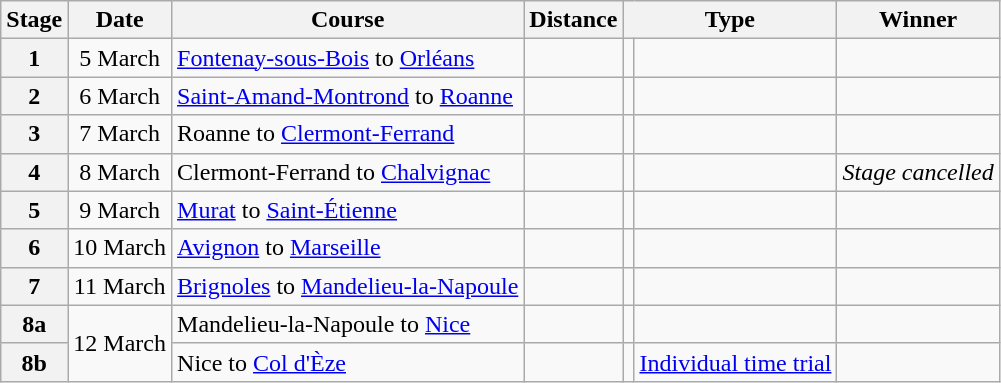<table class="wikitable">
<tr>
<th scope="col">Stage</th>
<th scope="col">Date</th>
<th scope="col">Course</th>
<th scope="col">Distance</th>
<th scope="col" colspan="2">Type</th>
<th scope=col>Winner</th>
</tr>
<tr>
<th scope="row" style="text-align:center;">1</th>
<td style="text-align:center;">5 March</td>
<td><a href='#'>Fontenay-sous-Bois</a> to <a href='#'>Orléans</a></td>
<td style="text-align:center;"></td>
<td></td>
<td></td>
<td></td>
</tr>
<tr>
<th scope="row" style="text-align:center;">2</th>
<td style="text-align:center;">6 March</td>
<td><a href='#'>Saint-Amand-Montrond</a> to <a href='#'>Roanne</a></td>
<td style="text-align:center;"></td>
<td></td>
<td></td>
<td></td>
</tr>
<tr>
<th scope="row" style="text-align:center;">3</th>
<td style="text-align:center;">7 March</td>
<td>Roanne to <a href='#'>Clermont-Ferrand</a></td>
<td style="text-align:center;"></td>
<td></td>
<td></td>
<td></td>
</tr>
<tr>
<th scope="row" style="text-align:center;">4</th>
<td style="text-align:center;">8 March</td>
<td>Clermont-Ferrand to <a href='#'>Chalvignac</a></td>
<td style="text-align:center;"><s></s></td>
<td></td>
<td></td>
<td><em>Stage cancelled</em></td>
</tr>
<tr>
<th scope="row" style="text-align:center;">5</th>
<td style="text-align:center;">9 March</td>
<td><a href='#'>Murat</a> to <a href='#'>Saint-Étienne</a></td>
<td style="text-align:center;"></td>
<td></td>
<td></td>
<td></td>
</tr>
<tr>
<th scope="row" style="text-align:center;">6</th>
<td style="text-align:center;">10 March</td>
<td><a href='#'>Avignon</a> to <a href='#'>Marseille</a></td>
<td style="text-align:center;"></td>
<td></td>
<td></td>
<td></td>
</tr>
<tr>
<th scope="row" style="text-align:center;">7</th>
<td style="text-align:center;">11 March</td>
<td><a href='#'>Brignoles</a> to <a href='#'>Mandelieu-la-Napoule</a></td>
<td style="text-align:center;"></td>
<td></td>
<td></td>
<td></td>
</tr>
<tr>
<th scope="row" style="text-align:center;">8a</th>
<td style="text-align:center;" rowspan=2>12 March</td>
<td>Mandelieu-la-Napoule to <a href='#'>Nice</a></td>
<td style="text-align:center;"></td>
<td></td>
<td></td>
<td></td>
</tr>
<tr>
<th scope="row" style="text-align:center;">8b</th>
<td>Nice to <a href='#'>Col d'Èze</a></td>
<td style="text-align:center;"></td>
<td></td>
<td><a href='#'>Individual time trial</a></td>
<td></td>
</tr>
</table>
